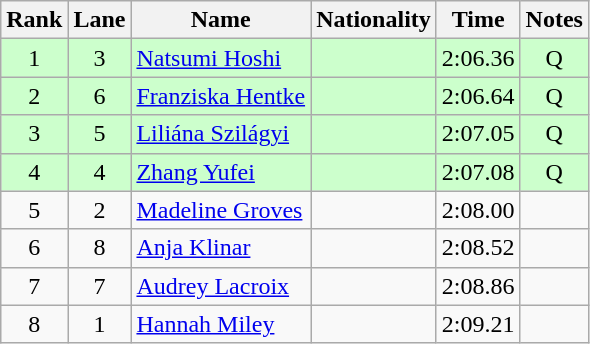<table class="wikitable sortable" style="text-align:center">
<tr>
<th>Rank</th>
<th>Lane</th>
<th>Name</th>
<th>Nationality</th>
<th>Time</th>
<th>Notes</th>
</tr>
<tr bgcolor=ccffcc>
<td>1</td>
<td>3</td>
<td align=left><a href='#'>Natsumi Hoshi</a></td>
<td align=left></td>
<td>2:06.36</td>
<td>Q</td>
</tr>
<tr bgcolor=ccffcc>
<td>2</td>
<td>6</td>
<td align=left><a href='#'>Franziska Hentke</a></td>
<td align=left></td>
<td>2:06.64</td>
<td>Q</td>
</tr>
<tr bgcolor=ccffcc>
<td>3</td>
<td>5</td>
<td align=left><a href='#'>Liliána Szilágyi</a></td>
<td align=left></td>
<td>2:07.05</td>
<td>Q</td>
</tr>
<tr bgcolor=ccffcc>
<td>4</td>
<td>4</td>
<td align=left><a href='#'>Zhang Yufei</a></td>
<td align=left></td>
<td>2:07.08</td>
<td>Q</td>
</tr>
<tr>
<td>5</td>
<td>2</td>
<td align=left><a href='#'>Madeline Groves</a></td>
<td align=left></td>
<td>2:08.00</td>
<td></td>
</tr>
<tr>
<td>6</td>
<td>8</td>
<td align=left><a href='#'>Anja Klinar</a></td>
<td align=left></td>
<td>2:08.52</td>
<td></td>
</tr>
<tr>
<td>7</td>
<td>7</td>
<td align=left><a href='#'>Audrey Lacroix</a></td>
<td align=left></td>
<td>2:08.86</td>
<td></td>
</tr>
<tr>
<td>8</td>
<td>1</td>
<td align=left><a href='#'>Hannah Miley</a></td>
<td align=left></td>
<td>2:09.21</td>
<td></td>
</tr>
</table>
